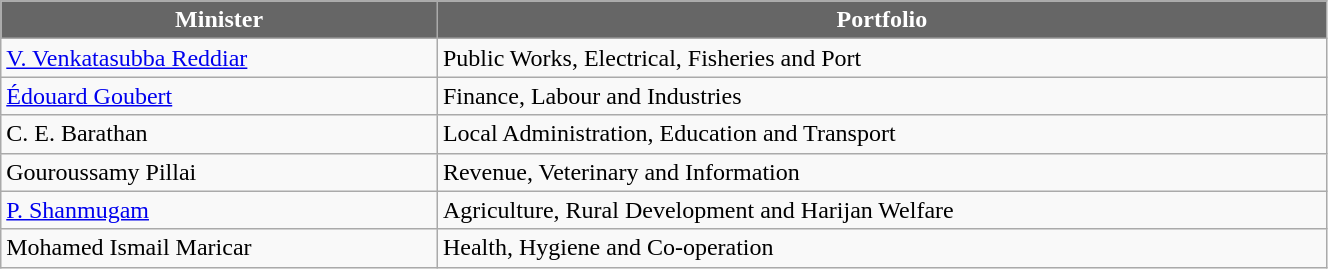<table class="wikitable" width="70%" style="font-size: x-big; font-family: verdana">
<tr>
<th style="background-color:#666666; color:white">Minister</th>
<th style="background-color:#666666; color:white">Portfolio</th>
</tr>
<tr -->
<td><a href='#'>V. Venkatasubba Reddiar</a><br></td>
<td>Public Works, Electrical, Fisheries and Port</td>
</tr>
<tr -->
<td><a href='#'>Édouard Goubert</a></td>
<td>Finance, Labour and Industries</td>
</tr>
<tr -->
<td>C. E. Barathan</td>
<td>Local Administration, Education and Transport</td>
</tr>
<tr -->
<td>Gouroussamy Pillai<br></td>
<td>Revenue, Veterinary and Information</td>
</tr>
<tr -->
<td><a href='#'>P. Shanmugam</a><br></td>
<td>Agriculture, Rural Development and Harijan Welfare</td>
</tr>
<tr -->
<td>Mohamed Ismail Maricar<br></td>
<td>Health, Hygiene and Co-operation</td>
</tr>
</table>
